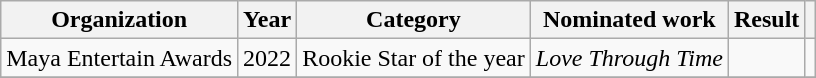<table class="wikitable sortable plainrowheaders">
<tr>
<th scope="col">Organization</th>
<th scope="col">Year</th>
<th scope="col">Category</th>
<th scope="col">Nominated work</th>
<th scope="col">Result</th>
<th scope="col" class="unsortable"></th>
</tr>
<tr>
<td>Maya Entertain Awards</td>
<td>2022</td>
<td>Rookie Star of the year</td>
<td><em>Love Through Time</em></td>
<td></td>
<td></td>
</tr>
<tr>
</tr>
</table>
